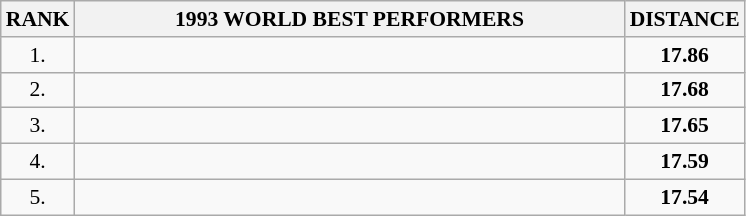<table class="wikitable" style="border-collapse: collapse; font-size: 90%;">
<tr>
<th>RANK</th>
<th align="center" style="width: 25em">1993 WORLD BEST PERFORMERS</th>
<th align="center" style="width: 5em">DISTANCE</th>
</tr>
<tr>
<td align="center">1.</td>
<td></td>
<td align="center"><strong>17.86</strong></td>
</tr>
<tr>
<td align="center">2.</td>
<td></td>
<td align="center"><strong>17.68</strong></td>
</tr>
<tr>
<td align="center">3.</td>
<td></td>
<td align="center"><strong>17.65</strong></td>
</tr>
<tr>
<td align="center">4.</td>
<td></td>
<td align="center"><strong>17.59</strong></td>
</tr>
<tr>
<td align="center">5.</td>
<td></td>
<td align="center"><strong>17.54</strong></td>
</tr>
</table>
